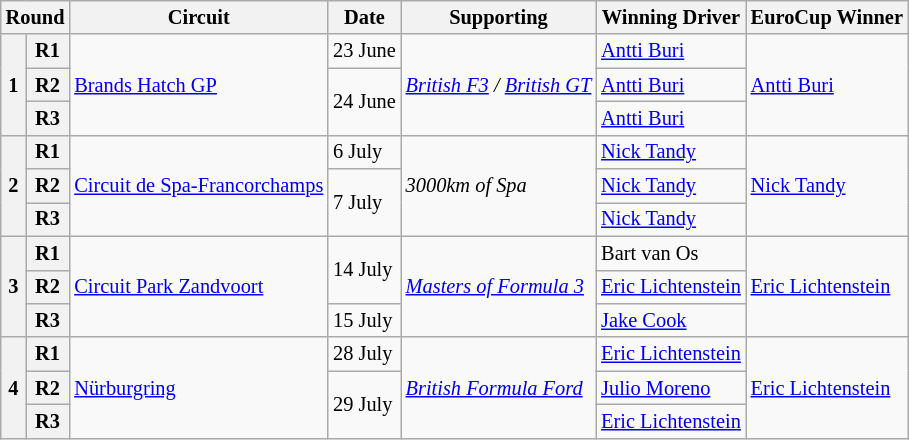<table class="wikitable" style="font-size: 85%">
<tr>
<th colspan=2>Round</th>
<th>Circuit</th>
<th>Date</th>
<th>Supporting</th>
<th>Winning Driver</th>
<th>EuroCup Winner</th>
</tr>
<tr>
<th rowspan=3>1</th>
<th>R1</th>
<td rowspan=3> <a href='#'>Brands Hatch GP</a></td>
<td>23 June</td>
<td rowspan=3><em><a href='#'>British F3</a> / <a href='#'>British GT</a></em></td>
<td> <a href='#'>Antti Buri</a></td>
<td rowspan=3> <a href='#'>Antti Buri</a></td>
</tr>
<tr>
<th>R2</th>
<td rowspan=2>24 June</td>
<td> <a href='#'>Antti Buri</a></td>
</tr>
<tr>
<th>R3</th>
<td> <a href='#'>Antti Buri</a></td>
</tr>
<tr>
<th rowspan=3>2</th>
<th>R1</th>
<td rowspan=3> <a href='#'>Circuit de Spa-Francorchamps</a></td>
<td>6 July</td>
<td rowspan=3><em>3000km of Spa</em></td>
<td> <a href='#'>Nick Tandy</a></td>
<td rowspan=3> <a href='#'>Nick Tandy</a></td>
</tr>
<tr>
<th>R2</th>
<td rowspan=2>7 July</td>
<td> <a href='#'>Nick Tandy</a></td>
</tr>
<tr>
<th>R3</th>
<td> <a href='#'>Nick Tandy</a></td>
</tr>
<tr>
<th rowspan=3>3</th>
<th>R1</th>
<td rowspan=3> <a href='#'>Circuit Park Zandvoort</a></td>
<td rowspan=2>14 July</td>
<td rowspan=3><em><a href='#'>Masters of Formula 3</a></em></td>
<td> Bart van Os</td>
<td rowspan=3> <a href='#'>Eric Lichtenstein</a></td>
</tr>
<tr>
<th>R2</th>
<td> <a href='#'>Eric Lichtenstein</a></td>
</tr>
<tr>
<th>R3</th>
<td>15 July</td>
<td> <a href='#'>Jake Cook</a></td>
</tr>
<tr>
<th rowspan=3>4</th>
<th>R1</th>
<td rowspan=3> <a href='#'>Nürburgring</a></td>
<td>28 July</td>
<td rowspan=3><em><a href='#'>British Formula Ford</a></em></td>
<td> <a href='#'>Eric Lichtenstein</a></td>
<td rowspan=3> <a href='#'>Eric Lichtenstein</a></td>
</tr>
<tr>
<th>R2</th>
<td rowspan=2>29 July</td>
<td> <a href='#'>Julio Moreno</a></td>
</tr>
<tr>
<th>R3</th>
<td> <a href='#'>Eric Lichtenstein</a></td>
</tr>
</table>
